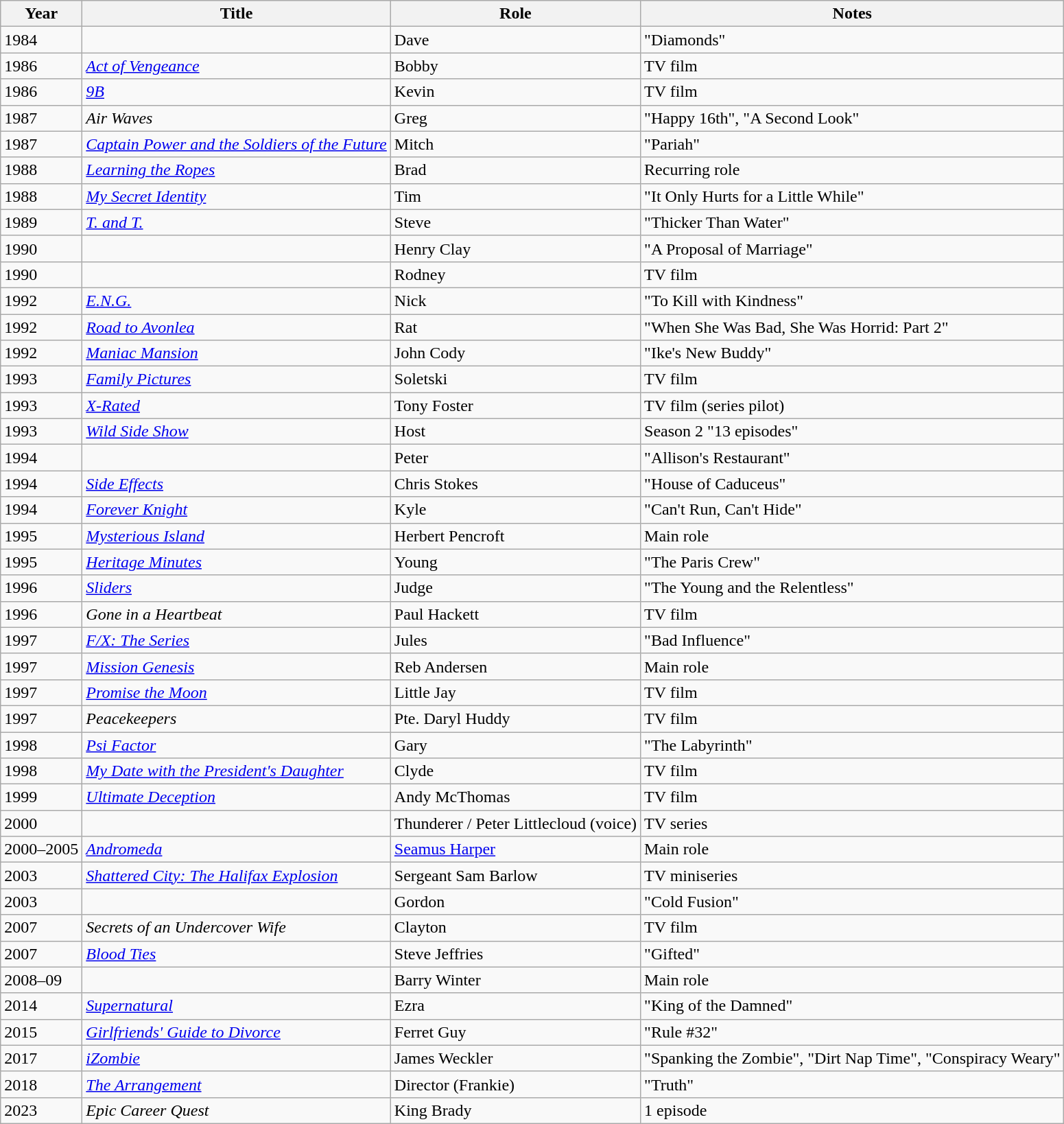<table class="wikitable sortable">
<tr>
<th>Year</th>
<th>Title</th>
<th>Role</th>
<th class="unsortable">Notes</th>
</tr>
<tr>
<td>1984</td>
<td><em></em></td>
<td>Dave</td>
<td>"Diamonds"</td>
</tr>
<tr>
<td>1986</td>
<td><em><a href='#'>Act of Vengeance</a></em></td>
<td>Bobby</td>
<td>TV film</td>
</tr>
<tr>
<td>1986</td>
<td><em><a href='#'>9B</a></em></td>
<td>Kevin</td>
<td>TV film</td>
</tr>
<tr>
<td>1987</td>
<td><em>Air Waves</em></td>
<td>Greg</td>
<td>"Happy 16th", "A Second Look"</td>
</tr>
<tr>
<td>1987</td>
<td><em><a href='#'>Captain Power and the Soldiers of the Future</a></em></td>
<td>Mitch</td>
<td>"Pariah"</td>
</tr>
<tr>
<td>1988</td>
<td><em><a href='#'>Learning the Ropes</a></em></td>
<td>Brad</td>
<td>Recurring role</td>
</tr>
<tr>
<td>1988</td>
<td><em><a href='#'>My Secret Identity</a></em></td>
<td>Tim</td>
<td>"It Only Hurts for a Little While"</td>
</tr>
<tr>
<td>1989</td>
<td><em><a href='#'>T. and T.</a></em></td>
<td>Steve</td>
<td>"Thicker Than Water"</td>
</tr>
<tr>
<td>1990</td>
<td><em></em></td>
<td>Henry Clay</td>
<td>"A Proposal of Marriage"</td>
</tr>
<tr>
<td>1990</td>
<td><em></em></td>
<td>Rodney</td>
<td>TV film</td>
</tr>
<tr>
<td>1992</td>
<td><em><a href='#'>E.N.G.</a></em></td>
<td>Nick</td>
<td>"To Kill with Kindness"</td>
</tr>
<tr>
<td>1992</td>
<td><em><a href='#'>Road to Avonlea</a></em></td>
<td>Rat</td>
<td>"When She Was Bad, She Was Horrid: Part 2"</td>
</tr>
<tr>
<td>1992</td>
<td><em><a href='#'>Maniac Mansion</a></em></td>
<td>John Cody</td>
<td>"Ike's New Buddy"</td>
</tr>
<tr>
<td>1993</td>
<td><em><a href='#'>Family Pictures</a></em></td>
<td>Soletski</td>
<td>TV film</td>
</tr>
<tr>
<td>1993</td>
<td><em><a href='#'>X-Rated</a></em></td>
<td>Tony Foster</td>
<td>TV film (series pilot)</td>
</tr>
<tr>
<td>1993</td>
<td><em><a href='#'>Wild Side Show</a></em></td>
<td>Host</td>
<td>Season 2 "13 episodes"</td>
</tr>
<tr>
<td>1994</td>
<td><em></em></td>
<td>Peter</td>
<td>"Allison's Restaurant"</td>
</tr>
<tr>
<td>1994</td>
<td><em><a href='#'>Side Effects</a></em></td>
<td>Chris Stokes</td>
<td>"House of Caduceus"</td>
</tr>
<tr>
<td>1994</td>
<td><em><a href='#'>Forever Knight</a></em></td>
<td>Kyle</td>
<td>"Can't Run, Can't Hide"</td>
</tr>
<tr>
<td>1995</td>
<td><em><a href='#'>Mysterious Island</a></em></td>
<td>Herbert Pencroft</td>
<td>Main role</td>
</tr>
<tr>
<td>1995</td>
<td><em><a href='#'>Heritage Minutes</a></em></td>
<td>Young</td>
<td>"The Paris Crew"</td>
</tr>
<tr>
<td>1996</td>
<td><em><a href='#'>Sliders</a></em></td>
<td>Judge</td>
<td>"The Young and the Relentless"</td>
</tr>
<tr>
<td>1996</td>
<td><em>Gone in a Heartbeat</em></td>
<td>Paul Hackett</td>
<td>TV film</td>
</tr>
<tr>
<td>1997</td>
<td><em><a href='#'>F/X: The Series</a></em></td>
<td>Jules</td>
<td>"Bad Influence"</td>
</tr>
<tr>
<td>1997</td>
<td><em><a href='#'>Mission Genesis</a></em></td>
<td>Reb Andersen</td>
<td>Main role</td>
</tr>
<tr>
<td>1997</td>
<td><em><a href='#'>Promise the Moon</a></em></td>
<td>Little Jay</td>
<td>TV film</td>
</tr>
<tr>
<td>1997</td>
<td><em>Peacekeepers</em></td>
<td>Pte. Daryl Huddy</td>
<td>TV film</td>
</tr>
<tr>
<td>1998</td>
<td><em><a href='#'>Psi Factor</a></em></td>
<td>Gary</td>
<td>"The Labyrinth"</td>
</tr>
<tr>
<td>1998</td>
<td><em><a href='#'>My Date with the President's Daughter</a></em></td>
<td>Clyde</td>
<td>TV film</td>
</tr>
<tr>
<td>1999</td>
<td><em><a href='#'>Ultimate Deception</a></em></td>
<td>Andy McThomas</td>
<td>TV film</td>
</tr>
<tr>
<td>2000</td>
<td><em></em></td>
<td>Thunderer / Peter Littlecloud (voice)</td>
<td>TV series</td>
</tr>
<tr>
<td>2000–2005</td>
<td><em><a href='#'>Andromeda</a></em></td>
<td><a href='#'>Seamus Harper</a></td>
<td>Main role</td>
</tr>
<tr>
<td>2003</td>
<td><em><a href='#'>Shattered City: The Halifax Explosion</a></em></td>
<td>Sergeant Sam Barlow</td>
<td>TV miniseries</td>
</tr>
<tr>
<td>2003</td>
<td><em></em></td>
<td>Gordon</td>
<td>"Cold Fusion"</td>
</tr>
<tr>
<td>2007</td>
<td><em>Secrets of an Undercover Wife</em></td>
<td>Clayton</td>
<td>TV film</td>
</tr>
<tr>
<td>2007</td>
<td><em><a href='#'>Blood Ties</a></em></td>
<td>Steve Jeffries</td>
<td>"Gifted"</td>
</tr>
<tr>
<td>2008–09</td>
<td><em></em></td>
<td>Barry Winter</td>
<td>Main role</td>
</tr>
<tr>
<td>2014</td>
<td><em><a href='#'>Supernatural</a></em></td>
<td>Ezra</td>
<td>"King of the Damned"</td>
</tr>
<tr>
<td>2015</td>
<td><em><a href='#'>Girlfriends' Guide to Divorce</a></em></td>
<td>Ferret Guy</td>
<td>"Rule #32"</td>
</tr>
<tr>
<td>2017</td>
<td><em><a href='#'>iZombie</a></em></td>
<td>James Weckler</td>
<td>"Spanking the Zombie", "Dirt Nap Time", "Conspiracy Weary"</td>
</tr>
<tr>
<td>2018</td>
<td data-sort-value="Arrangement, The"><em><a href='#'>The Arrangement</a></em></td>
<td>Director (Frankie)</td>
<td>"Truth"</td>
</tr>
<tr>
<td>2023</td>
<td><em>Epic Career Quest</em></td>
<td>King Brady</td>
<td>1 episode</td>
</tr>
</table>
